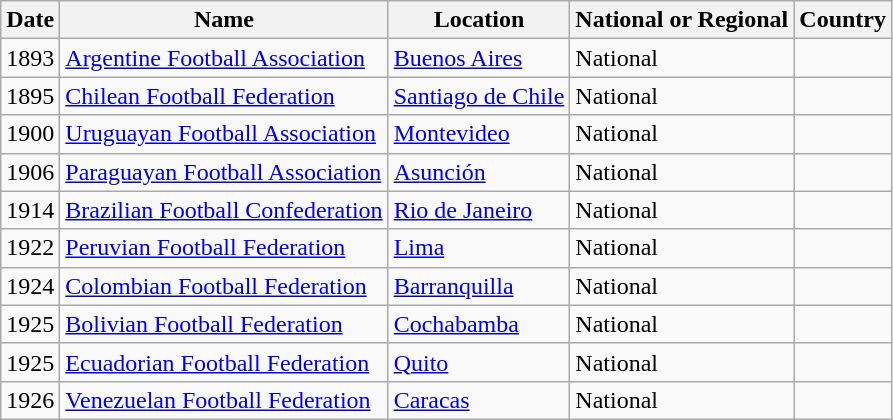<table class="sortable wikitable">
<tr>
<th>Date</th>
<th>Name</th>
<th>Location</th>
<th>National or Regional</th>
<th>Country</th>
</tr>
<tr>
<td>1893</td>
<td><a href='#'>Argentine Football Association</a></td>
<td><a href='#'>Buenos Aires</a></td>
<td>National</td>
<td></td>
</tr>
<tr>
<td>1895</td>
<td><a href='#'>Chilean Football Federation</a></td>
<td><a href='#'>Santiago de Chile</a></td>
<td>National</td>
<td></td>
</tr>
<tr>
<td>1900</td>
<td><a href='#'>Uruguayan Football Association</a></td>
<td><a href='#'>Montevideo</a></td>
<td>National</td>
<td></td>
</tr>
<tr>
<td>1906</td>
<td><a href='#'>Paraguayan Football Association</a></td>
<td><a href='#'>Asunción</a></td>
<td>National</td>
<td></td>
</tr>
<tr>
<td>1914</td>
<td><a href='#'>Brazilian Football Confederation</a></td>
<td><a href='#'>Rio de Janeiro</a></td>
<td>National</td>
<td></td>
</tr>
<tr>
<td>1922</td>
<td><a href='#'>Peruvian Football Federation</a></td>
<td><a href='#'>Lima</a></td>
<td>National</td>
<td></td>
</tr>
<tr>
<td>1924</td>
<td><a href='#'>Colombian Football Federation</a></td>
<td><a href='#'>Barranquilla</a></td>
<td>National</td>
<td></td>
</tr>
<tr>
<td>1925</td>
<td><a href='#'>Bolivian Football Federation</a></td>
<td><a href='#'>Cochabamba</a></td>
<td>National</td>
<td></td>
</tr>
<tr>
<td>1925</td>
<td><a href='#'>Ecuadorian Football Federation</a></td>
<td><a href='#'>Quito</a></td>
<td>National</td>
<td></td>
</tr>
<tr>
<td>1926</td>
<td><a href='#'>Venezuelan Football Federation</a></td>
<td><a href='#'>Caracas</a></td>
<td>National</td>
<td></td>
</tr>
</table>
